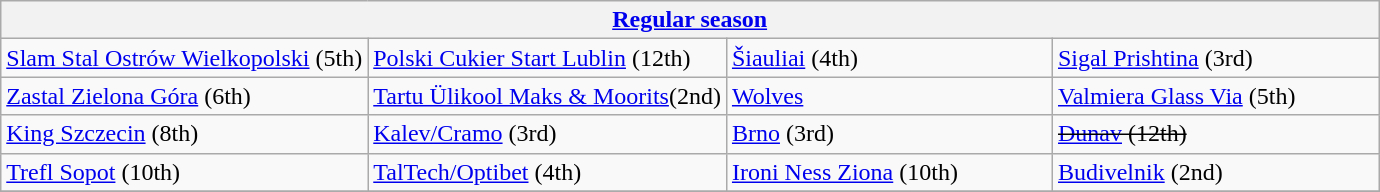<table class="wikitable" style="white-space: nowrap;">
<tr>
<th colspan="4"><a href='#'>Regular season</a></th>
</tr>
<tr>
<td width="210"> <a href='#'>Slam Stal Ostrów Wielkopolski</a> (5th)</td>
<td width="210"> <a href='#'>Polski Cukier Start Lublin</a> (12th)</td>
<td width="210"> <a href='#'>Šiauliai</a> (4th)</td>
<td width="210"> <a href='#'>Sigal Prishtina</a> (3rd)</td>
</tr>
<tr>
<td width="210"> <a href='#'>Zastal Zielona Góra</a> (6th)</td>
<td width="210"> <a href='#'>Tartu Ülikool Maks & Moorits</a>(2nd)</td>
<td width="210"> <a href='#'>Wolves</a></td>
<td width="210"> <a href='#'>Valmiera Glass Via</a> (5th)</td>
</tr>
<tr>
<td width="210">  <a href='#'>King Szczecin</a> (8th)</td>
<td width="210"> <a href='#'>Kalev/Cramo</a> (3rd)</td>
<td width="210"> <a href='#'>Brno</a> (3rd)</td>
<td width="210"><s> <a href='#'>Dunav</a> (12th)</s></td>
</tr>
<tr>
<td width="210"> <a href='#'>Trefl Sopot</a> (10th)</td>
<td width="210"> <a href='#'>TalTech/Optibet</a> (4th)</td>
<td width="210"> <a href='#'>Ironi Ness Ziona</a> (10th)</td>
<td width="210"> <a href='#'>Budivelnik</a> (2nd)</td>
</tr>
<tr>
</tr>
</table>
